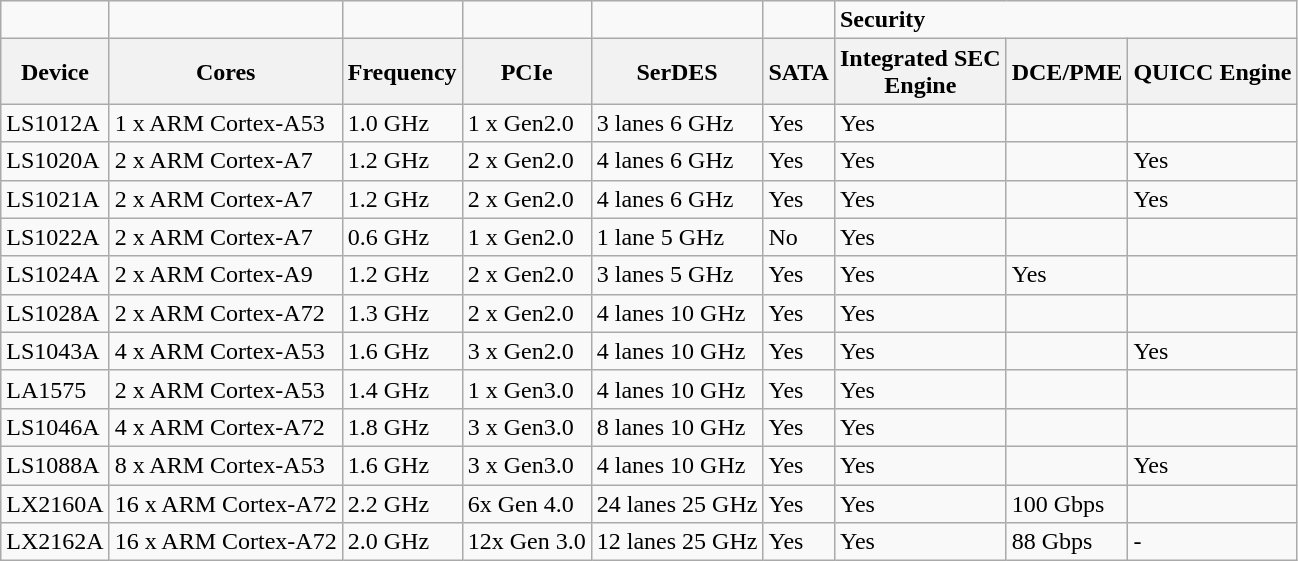<table class="wikitable">
<tr>
<td></td>
<td></td>
<td></td>
<td></td>
<td></td>
<td></td>
<td colspan="3"><strong>Security</strong></td>
</tr>
<tr>
<th>Device</th>
<th>Cores</th>
<th>Frequency</th>
<th>PCIe</th>
<th>SerDES</th>
<th>SATA</th>
<th>Integrated SEC<br>Engine</th>
<th>DCE/PME</th>
<th>QUICC Engine</th>
</tr>
<tr>
<td>LS1012A</td>
<td>1 x ARM Cortex-A53</td>
<td>1.0 GHz</td>
<td>1 x Gen2.0</td>
<td>3 lanes 6 GHz</td>
<td>Yes</td>
<td>Yes</td>
<td></td>
<td></td>
</tr>
<tr>
<td>LS1020A</td>
<td>2 x ARM Cortex-A7</td>
<td>1.2 GHz</td>
<td>2 x Gen2.0</td>
<td>4 lanes 6 GHz</td>
<td>Yes</td>
<td>Yes</td>
<td></td>
<td>Yes</td>
</tr>
<tr>
<td>LS1021A</td>
<td>2 x ARM Cortex-A7</td>
<td>1.2 GHz</td>
<td>2 x Gen2.0</td>
<td>4 lanes 6 GHz</td>
<td>Yes</td>
<td>Yes</td>
<td></td>
<td>Yes</td>
</tr>
<tr>
<td>LS1022A</td>
<td>2 x ARM Cortex-A7</td>
<td>0.6 GHz</td>
<td>1 x Gen2.0</td>
<td>1 lane 5 GHz</td>
<td>No</td>
<td>Yes</td>
<td></td>
<td></td>
</tr>
<tr>
<td>LS1024A</td>
<td>2 x ARM Cortex-A9</td>
<td>1.2 GHz</td>
<td>2 x Gen2.0</td>
<td>3 lanes 5 GHz</td>
<td>Yes</td>
<td>Yes</td>
<td>Yes</td>
<td></td>
</tr>
<tr>
<td>LS1028A</td>
<td>2 x ARM Cortex-A72</td>
<td>1.3 GHz</td>
<td>2 x Gen2.0</td>
<td>4 lanes 10 GHz</td>
<td>Yes</td>
<td>Yes</td>
<td></td>
<td></td>
</tr>
<tr>
<td>LS1043A</td>
<td>4 x ARM Cortex-A53</td>
<td>1.6 GHz</td>
<td>3 x Gen2.0</td>
<td>4 lanes 10 GHz</td>
<td>Yes</td>
<td>Yes</td>
<td></td>
<td>Yes</td>
</tr>
<tr>
<td>LA1575</td>
<td>2 x ARM Cortex-A53</td>
<td>1.4 GHz</td>
<td>1 x Gen3.0</td>
<td>4 lanes 10 GHz</td>
<td>Yes</td>
<td>Yes</td>
<td></td>
<td></td>
</tr>
<tr>
<td>LS1046A</td>
<td>4 x ARM Cortex-A72</td>
<td>1.8 GHz</td>
<td>3 x Gen3.0</td>
<td>8 lanes 10 GHz</td>
<td>Yes</td>
<td>Yes</td>
<td></td>
<td></td>
</tr>
<tr>
<td>LS1088A</td>
<td>8 x ARM Cortex-A53</td>
<td>1.6 GHz</td>
<td>3 x Gen3.0</td>
<td>4 lanes 10 GHz</td>
<td>Yes</td>
<td>Yes</td>
<td></td>
<td>Yes</td>
</tr>
<tr>
<td>LX2160A</td>
<td>16 x ARM Cortex-A72</td>
<td>2.2 GHz</td>
<td>6x Gen 4.0</td>
<td>24 lanes 25 GHz</td>
<td>Yes</td>
<td>Yes</td>
<td>100 Gbps</td>
<td></td>
</tr>
<tr>
<td>LX2162A</td>
<td>16 x ARM Cortex-A72</td>
<td>2.0 GHz</td>
<td>12x Gen 3.0</td>
<td>12 lanes 25 GHz</td>
<td>Yes</td>
<td>Yes</td>
<td>88 Gbps</td>
<td>-</td>
</tr>
</table>
